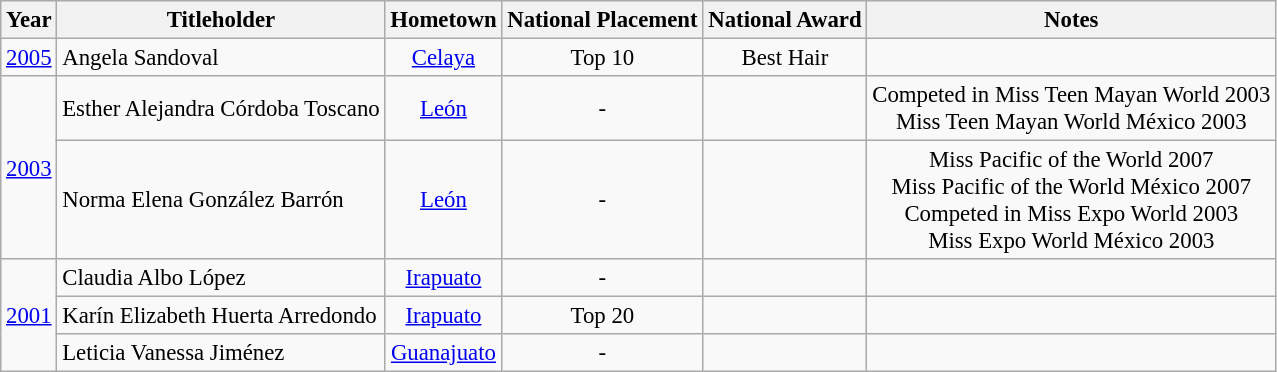<table class="wikitable sortable" style="font-size:95%;">
<tr>
<th>Year</th>
<th>Titleholder</th>
<th>Hometown</th>
<th>National Placement</th>
<th>National Award</th>
<th>Notes</th>
</tr>
<tr>
<td align="center"><a href='#'>2005</a></td>
<td>Angela Sandoval</td>
<td align="center"><a href='#'>Celaya</a></td>
<td align="center">Top 10</td>
<td align="center">Best Hair</td>
<td align="center"></td>
</tr>
<tr>
<td rowspan=2 align="center"><a href='#'>2003</a></td>
<td>Esther Alejandra Córdoba Toscano</td>
<td align="center"><a href='#'>León</a></td>
<td align="center">-</td>
<td align="center"></td>
<td align="center">Competed in Miss Teen Mayan World 2003<br>Miss Teen Mayan World México 2003</td>
</tr>
<tr>
<td>Norma Elena González Barrón</td>
<td align="center"><a href='#'>León</a></td>
<td align="center">-</td>
<td align="center"></td>
<td align="center">Miss Pacific of the World 2007<br>Miss Pacific of the World México 2007<br>Competed in Miss Expo World 2003<br>Miss Expo World México 2003</td>
</tr>
<tr>
<td rowspan=3 align="center"><a href='#'>2001</a></td>
<td>Claudia Albo López</td>
<td align="center"><a href='#'>Irapuato</a></td>
<td align="center">-</td>
<td align="center"></td>
<td align="center"></td>
</tr>
<tr>
<td>Karín Elizabeth Huerta Arredondo</td>
<td align="center"><a href='#'>Irapuato</a></td>
<td align="center">Top 20</td>
<td align="center"></td>
<td align="center"></td>
</tr>
<tr>
<td>Leticia Vanessa Jiménez</td>
<td align="center"><a href='#'>Guanajuato</a></td>
<td align="center">-</td>
<td align="center"></td>
<td align="center"></td>
</tr>
</table>
